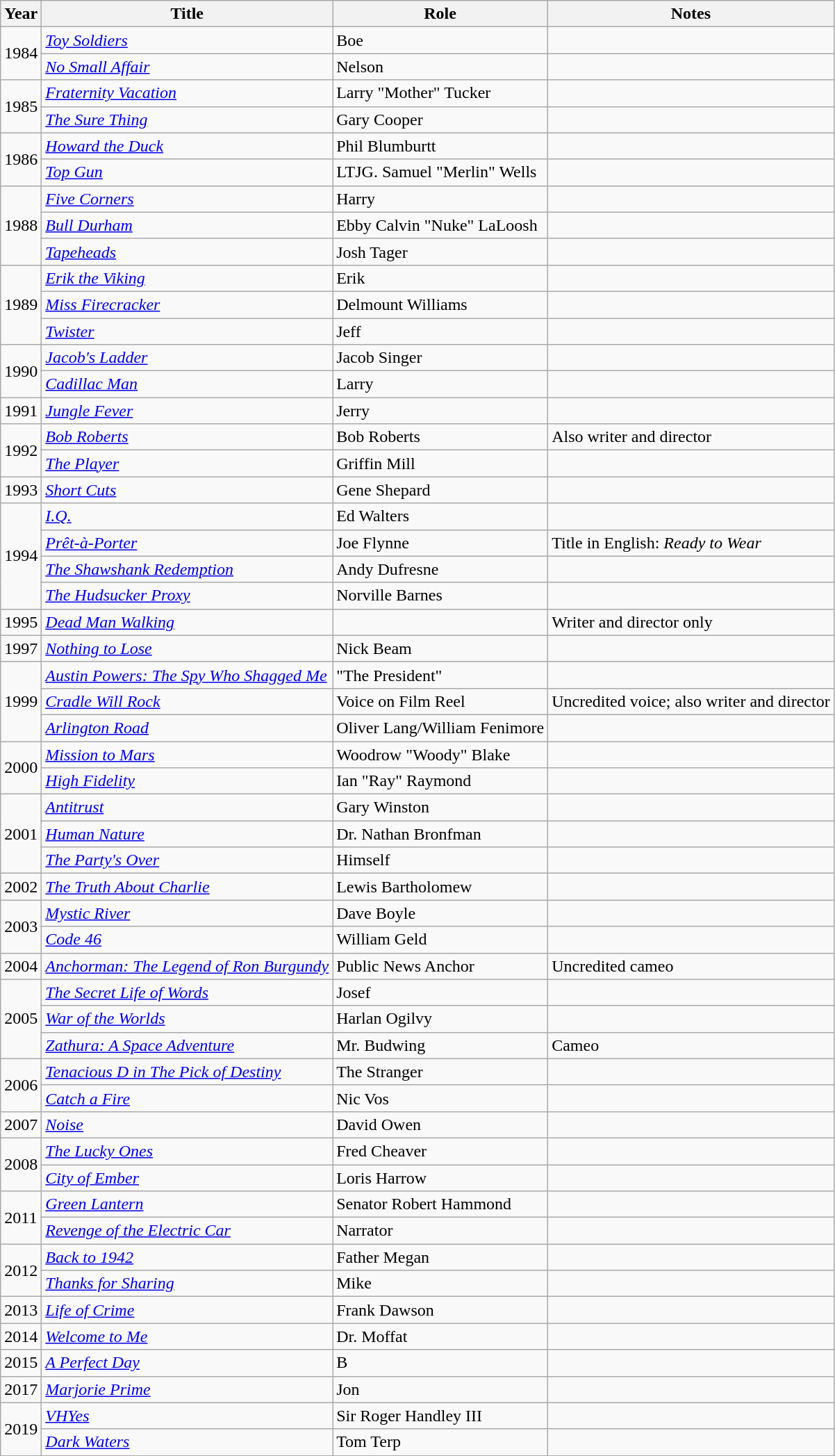<table class="wikitable sortable">
<tr>
<th>Year</th>
<th>Title</th>
<th>Role</th>
<th class=unsortable>Notes</th>
</tr>
<tr>
<td rowspan="2">1984</td>
<td><em><a href='#'>Toy Soldiers</a></em></td>
<td>Boe</td>
<td></td>
</tr>
<tr>
<td><em><a href='#'>No Small Affair</a></em></td>
<td>Nelson</td>
<td></td>
</tr>
<tr>
<td rowspan="2">1985</td>
<td><em><a href='#'>Fraternity Vacation</a></em></td>
<td>Larry "Mother" Tucker</td>
<td></td>
</tr>
<tr>
<td><em><a href='#'>The Sure Thing</a></em></td>
<td>Gary Cooper</td>
<td></td>
</tr>
<tr>
<td rowspan="2">1986</td>
<td><em><a href='#'>Howard the Duck</a></em></td>
<td>Phil Blumburtt</td>
<td></td>
</tr>
<tr>
<td><em><a href='#'>Top Gun</a></em></td>
<td>LTJG. Samuel "Merlin" Wells</td>
<td></td>
</tr>
<tr>
<td rowspan="3">1988</td>
<td><em><a href='#'>Five Corners</a></em></td>
<td>Harry</td>
<td></td>
</tr>
<tr>
<td><em><a href='#'>Bull Durham</a></em></td>
<td>Ebby Calvin "Nuke" LaLoosh</td>
<td></td>
</tr>
<tr>
<td><em><a href='#'>Tapeheads</a></em></td>
<td>Josh Tager</td>
<td></td>
</tr>
<tr>
<td rowspan="3">1989</td>
<td><em><a href='#'>Erik the Viking</a></em></td>
<td>Erik</td>
<td></td>
</tr>
<tr>
<td><em><a href='#'>Miss Firecracker</a></em></td>
<td>Delmount Williams</td>
<td></td>
</tr>
<tr>
<td><em><a href='#'>Twister</a></em></td>
<td>Jeff</td>
<td></td>
</tr>
<tr>
<td rowspan="2">1990</td>
<td><em><a href='#'>Jacob's Ladder</a></em></td>
<td>Jacob Singer</td>
<td></td>
</tr>
<tr>
<td><em><a href='#'>Cadillac Man</a></em></td>
<td>Larry</td>
<td></td>
</tr>
<tr>
<td>1991</td>
<td><em><a href='#'>Jungle Fever</a></em></td>
<td>Jerry</td>
<td></td>
</tr>
<tr>
<td rowspan="2">1992</td>
<td><em><a href='#'>Bob Roberts</a></em></td>
<td>Bob Roberts</td>
<td>Also writer and director</td>
</tr>
<tr>
<td><em><a href='#'>The Player</a></em></td>
<td>Griffin Mill</td>
<td></td>
</tr>
<tr>
<td>1993</td>
<td><em><a href='#'>Short Cuts</a></em></td>
<td>Gene Shepard</td>
<td></td>
</tr>
<tr>
<td rowspan="4">1994</td>
<td><em><a href='#'>I.Q.</a></em></td>
<td>Ed Walters</td>
<td></td>
</tr>
<tr>
<td><em><a href='#'>Prêt-à-Porter</a></em></td>
<td>Joe Flynne</td>
<td>Title in English: <em>Ready to Wear</em></td>
</tr>
<tr>
<td><em><a href='#'>The Shawshank Redemption</a></em></td>
<td>Andy Dufresne</td>
<td></td>
</tr>
<tr>
<td><em><a href='#'>The Hudsucker Proxy</a></em></td>
<td>Norville Barnes</td>
<td></td>
</tr>
<tr>
<td>1995</td>
<td><em><a href='#'>Dead Man Walking</a></em></td>
<td></td>
<td>Writer and director only</td>
</tr>
<tr>
<td>1997</td>
<td><em><a href='#'>Nothing to Lose</a></em></td>
<td>Nick Beam</td>
<td></td>
</tr>
<tr>
<td rowspan="3">1999</td>
<td><em><a href='#'>Austin Powers: The Spy Who Shagged Me</a></em></td>
<td>"The President"</td>
<td></td>
</tr>
<tr>
<td><em><a href='#'>Cradle Will Rock</a></em></td>
<td>Voice on Film Reel</td>
<td>Uncredited voice; also writer and director</td>
</tr>
<tr>
<td><em><a href='#'>Arlington Road</a></em></td>
<td>Oliver Lang/William Fenimore</td>
<td></td>
</tr>
<tr>
<td rowspan="2">2000</td>
<td><em><a href='#'>Mission to Mars</a></em></td>
<td>Woodrow "Woody" Blake</td>
<td></td>
</tr>
<tr>
<td><em><a href='#'>High Fidelity</a></em></td>
<td>Ian "Ray" Raymond</td>
<td></td>
</tr>
<tr>
<td rowspan="3">2001</td>
<td><em><a href='#'>Antitrust</a></em></td>
<td>Gary Winston</td>
<td></td>
</tr>
<tr>
<td><em><a href='#'>Human Nature</a></em></td>
<td>Dr. Nathan Bronfman</td>
<td></td>
</tr>
<tr>
<td><em><a href='#'>The Party's Over</a></em></td>
<td>Himself</td>
<td></td>
</tr>
<tr>
<td>2002</td>
<td><em><a href='#'>The Truth About Charlie</a></em></td>
<td>Lewis Bartholomew</td>
<td></td>
</tr>
<tr>
<td rowspan="2">2003</td>
<td><em><a href='#'>Mystic River</a></em></td>
<td>Dave Boyle</td>
<td></td>
</tr>
<tr>
<td><em><a href='#'>Code 46</a></em></td>
<td>William Geld</td>
<td></td>
</tr>
<tr>
<td>2004</td>
<td><em><a href='#'>Anchorman: The Legend of Ron Burgundy</a></em></td>
<td>Public News Anchor</td>
<td>Uncredited cameo</td>
</tr>
<tr>
<td rowspan="3">2005</td>
<td><em><a href='#'>The Secret Life of Words</a></em></td>
<td>Josef</td>
<td></td>
</tr>
<tr>
<td><em><a href='#'>War of the Worlds</a></em></td>
<td>Harlan Ogilvy</td>
<td></td>
</tr>
<tr>
<td><em><a href='#'>Zathura: A Space Adventure</a></em></td>
<td>Mr. Budwing</td>
<td>Cameo</td>
</tr>
<tr>
<td rowspan="2">2006</td>
<td><em><a href='#'>Tenacious D in The Pick of Destiny</a></em></td>
<td>The Stranger</td>
<td></td>
</tr>
<tr>
<td><em><a href='#'>Catch a Fire</a></em></td>
<td>Nic Vos</td>
<td></td>
</tr>
<tr>
<td>2007</td>
<td><em><a href='#'>Noise</a></em></td>
<td>David Owen</td>
<td></td>
</tr>
<tr>
<td rowspan="2">2008</td>
<td><em><a href='#'>The Lucky Ones</a></em></td>
<td>Fred Cheaver</td>
<td></td>
</tr>
<tr>
<td><em><a href='#'>City of Ember</a></em></td>
<td>Loris Harrow</td>
<td></td>
</tr>
<tr>
<td rowspan="2">2011</td>
<td><em><a href='#'>Green Lantern</a></em></td>
<td>Senator Robert Hammond</td>
<td></td>
</tr>
<tr>
<td><em><a href='#'>Revenge of the Electric Car</a></em></td>
<td>Narrator</td>
<td></td>
</tr>
<tr>
<td rowspan="2">2012</td>
<td><em><a href='#'>Back to 1942</a></em></td>
<td>Father Megan</td>
<td></td>
</tr>
<tr>
<td><em><a href='#'>Thanks for Sharing</a></em></td>
<td>Mike</td>
<td></td>
</tr>
<tr>
<td>2013</td>
<td><em><a href='#'>Life of Crime</a></em></td>
<td>Frank Dawson</td>
<td></td>
</tr>
<tr>
<td>2014</td>
<td><em><a href='#'>Welcome to Me</a></em></td>
<td>Dr. Moffat</td>
<td></td>
</tr>
<tr>
<td>2015</td>
<td><em><a href='#'>A Perfect Day</a></em></td>
<td>B</td>
<td></td>
</tr>
<tr>
<td>2017</td>
<td><em><a href='#'>Marjorie Prime</a></em></td>
<td>Jon</td>
<td></td>
</tr>
<tr>
<td rowspan="2">2019</td>
<td><em><a href='#'>VHYes</a></em></td>
<td>Sir Roger Handley III</td>
<td></td>
</tr>
<tr>
<td><em><a href='#'>Dark Waters</a></em></td>
<td>Tom Terp</td>
<td></td>
</tr>
</table>
